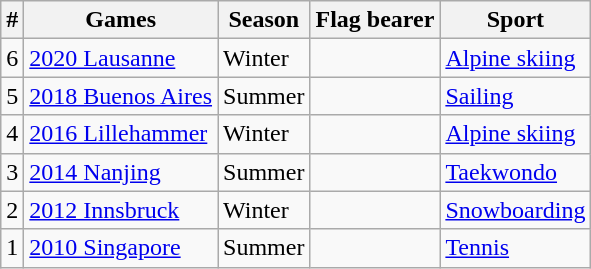<table class="wikitable sortable">
<tr>
<th>#</th>
<th>Games</th>
<th>Season</th>
<th>Flag bearer</th>
<th>Sport</th>
</tr>
<tr>
<td>6</td>
<td><a href='#'>2020 Lausanne</a></td>
<td>Winter</td>
<td></td>
<td><a href='#'>Alpine skiing</a></td>
</tr>
<tr>
<td>5</td>
<td><a href='#'>2018 Buenos Aires</a></td>
<td>Summer</td>
<td></td>
<td><a href='#'>Sailing</a></td>
</tr>
<tr>
<td>4</td>
<td><a href='#'>2016 Lillehammer</a></td>
<td>Winter</td>
<td></td>
<td><a href='#'>Alpine skiing</a></td>
</tr>
<tr>
<td>3</td>
<td><a href='#'>2014 Nanjing</a></td>
<td>Summer</td>
<td></td>
<td><a href='#'>Taekwondo</a></td>
</tr>
<tr>
<td>2</td>
<td><a href='#'>2012 Innsbruck</a></td>
<td>Winter</td>
<td></td>
<td><a href='#'>Snowboarding</a></td>
</tr>
<tr>
<td>1</td>
<td><a href='#'>2010 Singapore</a></td>
<td>Summer</td>
<td></td>
<td><a href='#'>Tennis</a></td>
</tr>
</table>
